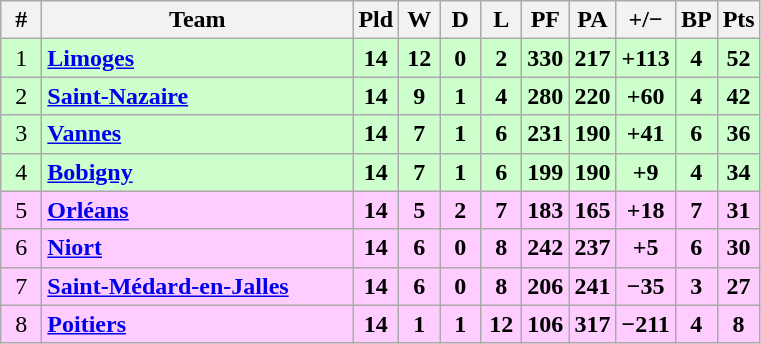<table class="wikitable" style="text-align: center;">
<tr>
<th width="20">#</th>
<th width="200">Team</th>
<th width="20">Pld</th>
<th width="20">W</th>
<th width="20">D</th>
<th width="20">L</th>
<th width="20">PF</th>
<th width="20">PA</th>
<th width="25">+/−</th>
<th width="20">BP</th>
<th width="20">Pts</th>
</tr>
<tr bgcolor=#ccffcc align=center>
<td>1</td>
<td align=left><strong><a href='#'>Limoges</a></strong></td>
<td><strong>14</strong></td>
<td><strong>12</strong></td>
<td><strong>0</strong></td>
<td><strong>2</strong></td>
<td><strong>330</strong></td>
<td><strong>217</strong></td>
<td><strong>+113</strong></td>
<td><strong>4</strong></td>
<td><strong>52</strong></td>
</tr>
<tr bgcolor=#ccffcc align=center>
<td>2</td>
<td align=left><strong><a href='#'>Saint-Nazaire</a></strong></td>
<td><strong>14</strong></td>
<td><strong>9</strong></td>
<td><strong>1</strong></td>
<td><strong>4</strong></td>
<td><strong>280</strong></td>
<td><strong>220</strong></td>
<td><strong>+60</strong></td>
<td><strong>4</strong></td>
<td><strong>42</strong></td>
</tr>
<tr bgcolor=#ccffcc align=center>
<td>3</td>
<td align=left><strong><a href='#'>Vannes</a></strong></td>
<td><strong>14</strong></td>
<td><strong>7</strong></td>
<td><strong>1</strong></td>
<td><strong>6</strong></td>
<td><strong>231</strong></td>
<td><strong>190</strong></td>
<td><strong>+41</strong></td>
<td><strong>6</strong></td>
<td><strong>36</strong></td>
</tr>
<tr bgcolor=#ccffcc align=center>
<td>4</td>
<td align=left><strong><a href='#'>Bobigny</a></strong></td>
<td><strong>14</strong></td>
<td><strong>7</strong></td>
<td><strong>1</strong></td>
<td><strong>6</strong></td>
<td><strong>199</strong></td>
<td><strong>190</strong></td>
<td><strong>+9</strong></td>
<td><strong>4</strong></td>
<td><strong>34</strong></td>
</tr>
<tr bgcolor=#ffccff align=center>
<td>5</td>
<td align=left><strong><a href='#'>Orléans</a></strong></td>
<td><strong>14</strong></td>
<td><strong>5</strong></td>
<td><strong>2</strong></td>
<td><strong>7</strong></td>
<td><strong>183</strong></td>
<td><strong>165</strong></td>
<td><strong>+18</strong></td>
<td><strong>7</strong></td>
<td><strong>31</strong></td>
</tr>
<tr bgcolor=#ffccff align=center>
<td>6</td>
<td align=left><strong><a href='#'>Niort</a></strong></td>
<td><strong>14</strong></td>
<td><strong>6</strong></td>
<td><strong>0</strong></td>
<td><strong>8</strong></td>
<td><strong>242</strong></td>
<td><strong>237</strong></td>
<td><strong>+5</strong></td>
<td><strong>6</strong></td>
<td><strong>30</strong></td>
</tr>
<tr bgcolor=#ffccff align=center>
<td>7</td>
<td align=left><strong><a href='#'>Saint-Médard-en-Jalles</a></strong></td>
<td><strong>14</strong></td>
<td><strong>6</strong></td>
<td><strong>0</strong></td>
<td><strong>8</strong></td>
<td><strong>206</strong></td>
<td><strong>241</strong></td>
<td><strong>−35</strong></td>
<td><strong>3</strong></td>
<td><strong>27</strong></td>
</tr>
<tr bgcolor=#ffccff align=center>
<td>8</td>
<td align=left><strong><a href='#'>Poitiers</a></strong></td>
<td><strong>14</strong></td>
<td><strong>1</strong></td>
<td><strong>1</strong></td>
<td><strong>12</strong></td>
<td><strong>106</strong></td>
<td><strong>317</strong></td>
<td><strong>−211</strong></td>
<td><strong>4</strong></td>
<td><strong>8</strong></td>
</tr>
</table>
